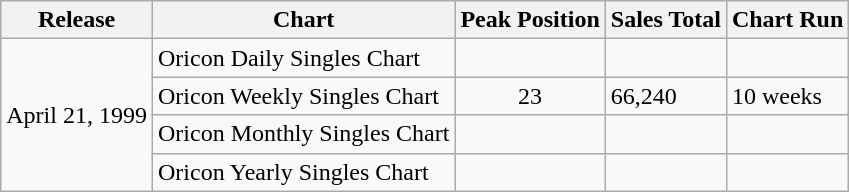<table class="wikitable">
<tr>
<th>Release</th>
<th>Chart</th>
<th>Peak Position</th>
<th>Sales Total</th>
<th>Chart Run</th>
</tr>
<tr>
<td rowspan="4">April 21, 1999</td>
<td>Oricon Daily Singles Chart</td>
<td align="center"></td>
<td></td>
<td></td>
</tr>
<tr>
<td>Oricon Weekly Singles Chart</td>
<td align="center">23</td>
<td>66,240</td>
<td>10 weeks</td>
</tr>
<tr>
<td>Oricon Monthly Singles Chart</td>
<td align="center"></td>
<td></td>
<td></td>
</tr>
<tr>
<td>Oricon Yearly Singles Chart</td>
<td align="center"></td>
<td></td>
<td></td>
</tr>
</table>
